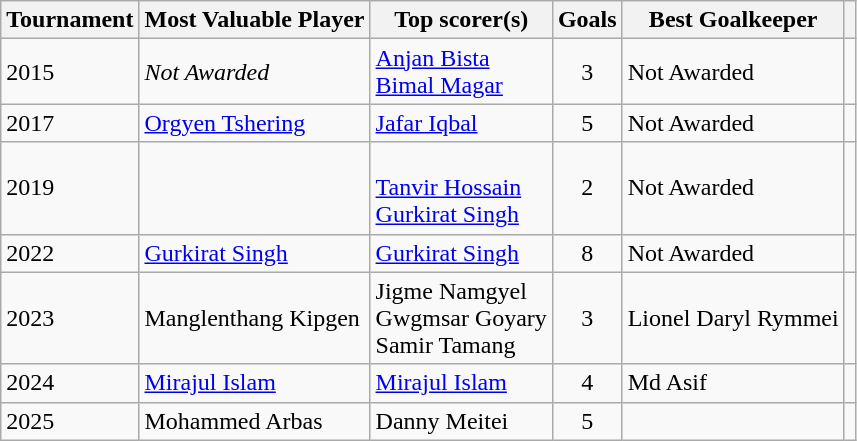<table class="wikitable">
<tr>
<th>Tournament</th>
<th>Most Valuable Player</th>
<th>Top scorer(s)</th>
<th>Goals</th>
<th>Best Goalkeeper</th>
<th></th>
</tr>
<tr>
<td>2015</td>
<td><em>Not Awarded</em></td>
<td> <a href='#'>Anjan Bista</a> <br>  <a href='#'>Bimal Magar</a></td>
<td align=center>3</td>
<td>Not Awarded</td>
<td></td>
</tr>
<tr>
<td>2017</td>
<td> <a href='#'>Orgyen Tshering</a></td>
<td> <a href='#'>Jafar Iqbal</a></td>
<td align=center>5</td>
<td>Not Awarded</td>
<td></td>
</tr>
<tr>
<td>2019</td>
<td></td>
<td> <br>  <a href='#'>Tanvir Hossain</a> <br>  <a href='#'>Gurkirat Singh</a></td>
<td align=center>2</td>
<td>Not Awarded</td>
<td></td>
</tr>
<tr>
<td>2022</td>
<td> <a href='#'>Gurkirat Singh</a></td>
<td> <a href='#'>Gurkirat Singh</a></td>
<td align=center>8</td>
<td>Not Awarded</td>
<td></td>
</tr>
<tr>
<td>2023</td>
<td> Manglenthang Kipgen</td>
<td> Jigme Namgyel <br>  Gwgmsar Goyary <br>  Samir Tamang</td>
<td align=center>3</td>
<td> Lionel Daryl Rymmei</td>
<td></td>
</tr>
<tr>
<td>2024</td>
<td> <a href='#'>Mirajul Islam</a></td>
<td> <a href='#'>Mirajul Islam</a></td>
<td align=center>4</td>
<td> Md Asif</td>
<td></td>
</tr>
<tr>
<td>2025</td>
<td> Mohammed Arbas</td>
<td> Danny Meitei</td>
<td align=center>5</td>
<td></td>
<td></td>
</tr>
</table>
